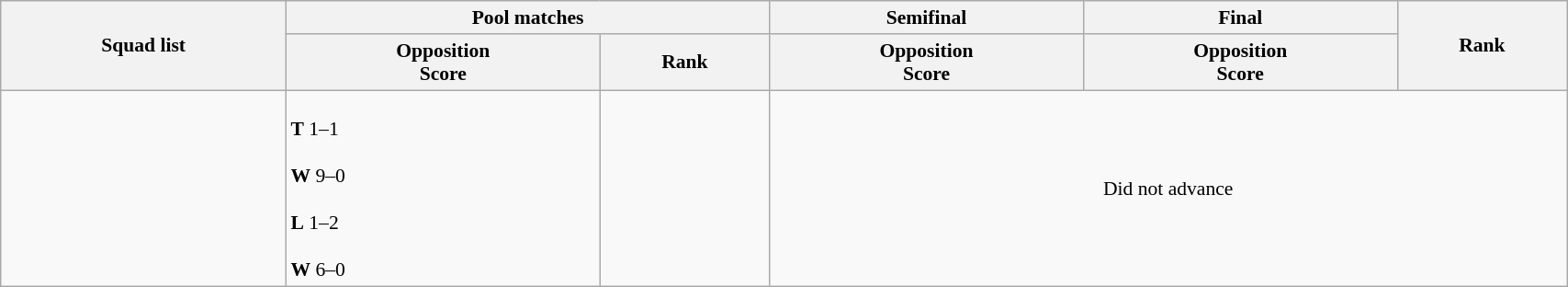<table class="wikitable" width="90%" style="text-align:left; font-size:90%">
<tr>
<th rowspan=2>Squad list</th>
<th colspan=2>Pool matches</th>
<th>Semifinal</th>
<th>Final</th>
<th rowspan=2>Rank</th>
</tr>
<tr>
<th>Opposition<br>Score</th>
<th>Rank</th>
<th>Opposition<br>Score</th>
<th>Opposition<br>Score</th>
</tr>
<tr>
<td></td>
<td><br><strong>T</strong> 1–1<br><br><strong>W</strong> 9–0<br><br><strong>L</strong> 1–2<br><br><strong>W</strong> 6–0</td>
<td></td>
<td align=center colspan=3>Did not advance</td>
</tr>
</table>
